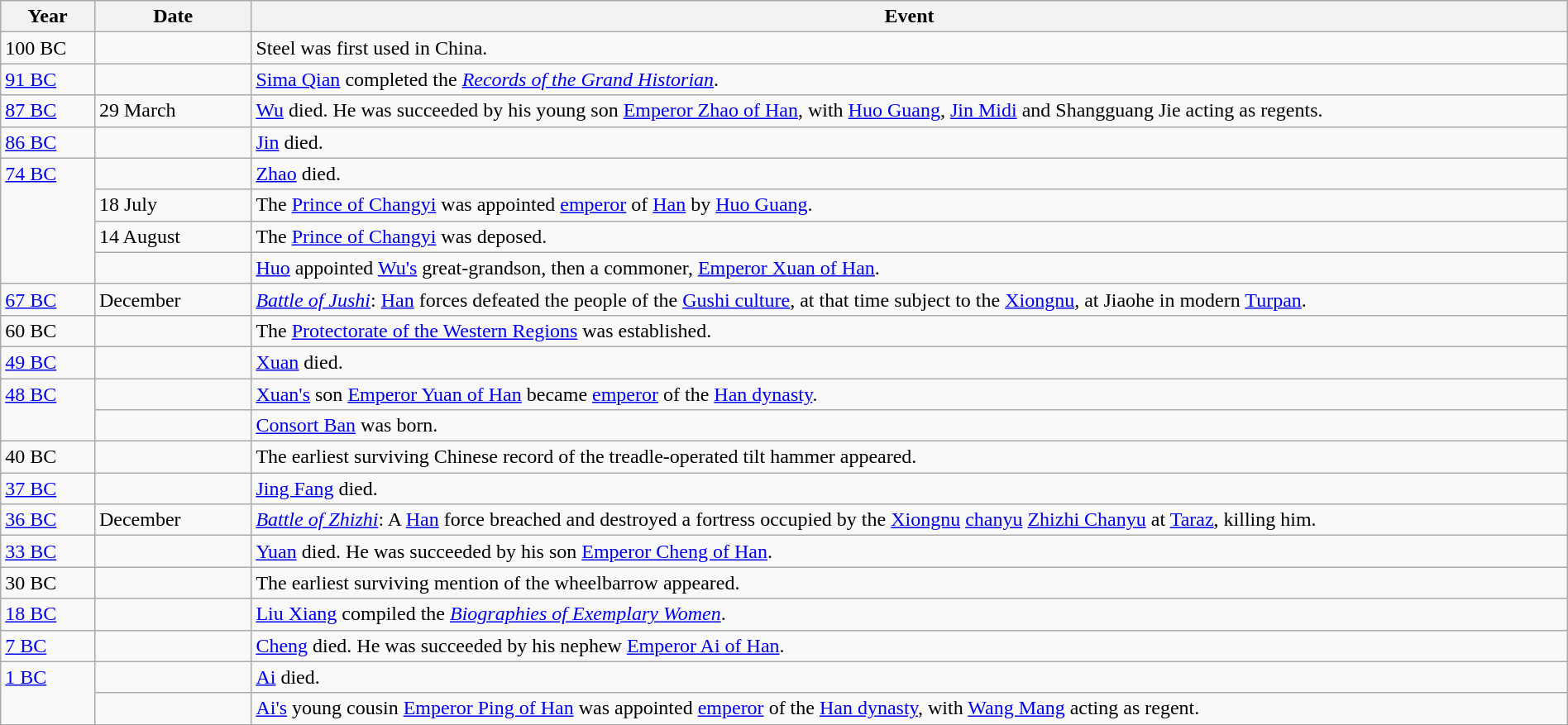<table class="wikitable" width="100%">
<tr>
<th style="width:6%">Year</th>
<th style="width:10%">Date</th>
<th>Event</th>
</tr>
<tr>
<td>100 BC</td>
<td></td>
<td>Steel was first used in China.</td>
</tr>
<tr>
<td><a href='#'>91 BC</a></td>
<td></td>
<td><a href='#'>Sima Qian</a> completed the <em><a href='#'>Records of the Grand Historian</a></em>.</td>
</tr>
<tr>
<td><a href='#'>87 BC</a></td>
<td>29 March</td>
<td><a href='#'>Wu</a> died.  He was succeeded by his young son <a href='#'>Emperor Zhao of Han</a>, with <a href='#'>Huo Guang</a>, <a href='#'>Jin Midi</a> and Shangguang Jie acting as regents.</td>
</tr>
<tr>
<td><a href='#'>86 BC</a></td>
<td></td>
<td><a href='#'>Jin</a> died.</td>
</tr>
<tr>
<td rowspan="4" valign="top"><a href='#'>74 BC</a></td>
<td></td>
<td><a href='#'>Zhao</a> died.</td>
</tr>
<tr>
<td>18 July</td>
<td>The <a href='#'>Prince of Changyi</a> was appointed <a href='#'>emperor</a> of <a href='#'>Han</a> by <a href='#'>Huo Guang</a>.</td>
</tr>
<tr>
<td>14 August</td>
<td>The <a href='#'>Prince of Changyi</a> was deposed.</td>
</tr>
<tr>
<td></td>
<td><a href='#'>Huo</a> appointed <a href='#'>Wu's</a> great-grandson, then a commoner, <a href='#'>Emperor Xuan of Han</a>.</td>
</tr>
<tr>
<td><a href='#'>67 BC</a></td>
<td>December</td>
<td><em><a href='#'>Battle of Jushi</a></em>: <a href='#'>Han</a> forces defeated the people of the <a href='#'>Gushi culture</a>, at that time subject to the <a href='#'>Xiongnu</a>, at Jiaohe in modern <a href='#'>Turpan</a>.</td>
</tr>
<tr>
<td>60 BC</td>
<td></td>
<td>The <a href='#'>Protectorate of the Western Regions</a> was established.</td>
</tr>
<tr>
<td><a href='#'>49 BC</a></td>
<td></td>
<td><a href='#'>Xuan</a> died.</td>
</tr>
<tr>
<td rowspan="2" valign="top"><a href='#'>48 BC</a></td>
<td></td>
<td><a href='#'>Xuan's</a> son <a href='#'>Emperor Yuan of Han</a> became <a href='#'>emperor</a> of the <a href='#'>Han dynasty</a>.</td>
</tr>
<tr>
<td></td>
<td><a href='#'>Consort Ban</a> was born.</td>
</tr>
<tr>
<td>40 BC</td>
<td></td>
<td>The earliest surviving Chinese record of the treadle-operated tilt hammer appeared.</td>
</tr>
<tr>
<td><a href='#'>37 BC</a></td>
<td></td>
<td><a href='#'>Jing Fang</a> died.</td>
</tr>
<tr>
<td><a href='#'>36 BC</a></td>
<td>December</td>
<td><em><a href='#'>Battle of Zhizhi</a></em>: A <a href='#'>Han</a> force breached and destroyed a fortress occupied by the <a href='#'>Xiongnu</a> <a href='#'>chanyu</a> <a href='#'>Zhizhi Chanyu</a> at <a href='#'>Taraz</a>, killing him.</td>
</tr>
<tr>
<td><a href='#'>33 BC</a></td>
<td></td>
<td><a href='#'>Yuan</a> died.  He was succeeded by his son <a href='#'>Emperor Cheng of Han</a>.</td>
</tr>
<tr>
<td>30 BC</td>
<td></td>
<td>The earliest surviving mention of the wheelbarrow appeared.</td>
</tr>
<tr>
<td><a href='#'>18 BC</a></td>
<td></td>
<td><a href='#'>Liu Xiang</a> compiled the <em><a href='#'>Biographies of Exemplary Women</a></em>.</td>
</tr>
<tr>
<td><a href='#'>7 BC</a></td>
<td></td>
<td><a href='#'>Cheng</a> died.  He was succeeded by his nephew <a href='#'>Emperor Ai of Han</a>.</td>
</tr>
<tr>
<td rowspan="2" valign="top"><a href='#'>1 BC</a></td>
<td></td>
<td><a href='#'>Ai</a> died.</td>
</tr>
<tr>
<td></td>
<td><a href='#'>Ai's</a> young cousin <a href='#'>Emperor Ping of Han</a> was appointed <a href='#'>emperor</a> of the <a href='#'>Han dynasty</a>, with <a href='#'>Wang Mang</a> acting as regent.</td>
</tr>
</table>
